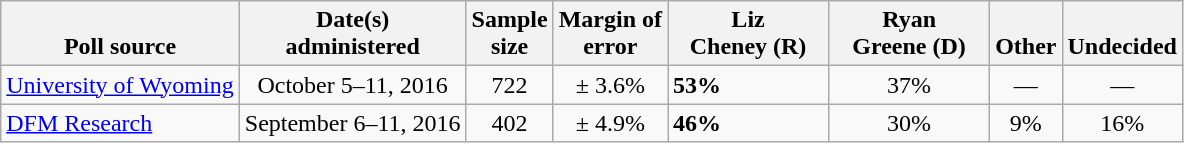<table class="wikitable">
<tr valign= bottom>
<th>Poll source</th>
<th>Date(s)<br>administered</th>
<th>Sample<br>size</th>
<th>Margin of<br>error</th>
<th style="width:100px;">Liz<br>Cheney (R)</th>
<th style="width:100px;">Ryan<br>Greene (D)</th>
<th style="width:40px;">Other</th>
<th style="width:40px;">Undecided</th>
</tr>
<tr>
<td><a href='#'>University of Wyoming</a></td>
<td align=center>October 5–11, 2016</td>
<td align=center>722</td>
<td align=center>± 3.6%</td>
<td><strong>53%</strong></td>
<td align=center>37%</td>
<td align=center>—</td>
<td align=center>—</td>
</tr>
<tr>
<td><a href='#'>DFM Research</a></td>
<td align=center>September 6–11, 2016</td>
<td align=center>402</td>
<td align=center>± 4.9%</td>
<td><strong>46%</strong></td>
<td align=center>30%</td>
<td align=center>9%</td>
<td align=center>16%</td>
</tr>
</table>
